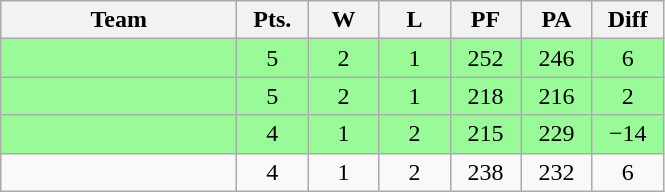<table class=wikitable>
<tr align=center>
<th width=150px>Team</th>
<th width=40px>Pts.</th>
<th width=40px>W</th>
<th width=40px>L</th>
<th width=40px>PF</th>
<th width=40px>PA</th>
<th width=40px>Diff</th>
</tr>
<tr align=center |- bgcolor="#98fb98">
<td align=left></td>
<td>5</td>
<td>2</td>
<td>1</td>
<td>252</td>
<td>246</td>
<td>6</td>
</tr>
<tr align=center |- bgcolor="#98fb98">
<td align=left></td>
<td>5</td>
<td>2</td>
<td>1</td>
<td>218</td>
<td>216</td>
<td>2</td>
</tr>
<tr align=center |- bgcolor="#98fb98">
<td align=left></td>
<td>4</td>
<td>1</td>
<td>2</td>
<td>215</td>
<td>229</td>
<td>−14</td>
</tr>
<tr align=center>
<td align=left></td>
<td>4</td>
<td>1</td>
<td>2</td>
<td>238</td>
<td>232</td>
<td>6</td>
</tr>
</table>
